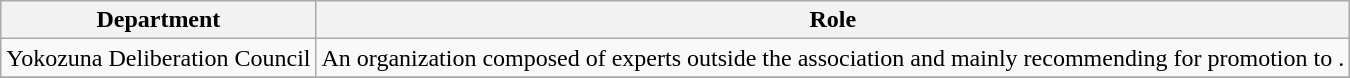<table class="wikitable">
<tr>
<th>Department</th>
<th>Role</th>
</tr>
<tr>
<td>Yokozuna Deliberation Council</td>
<td>An organization composed of experts outside the association and mainly recommending  for promotion to .</td>
</tr>
<tr>
</tr>
</table>
